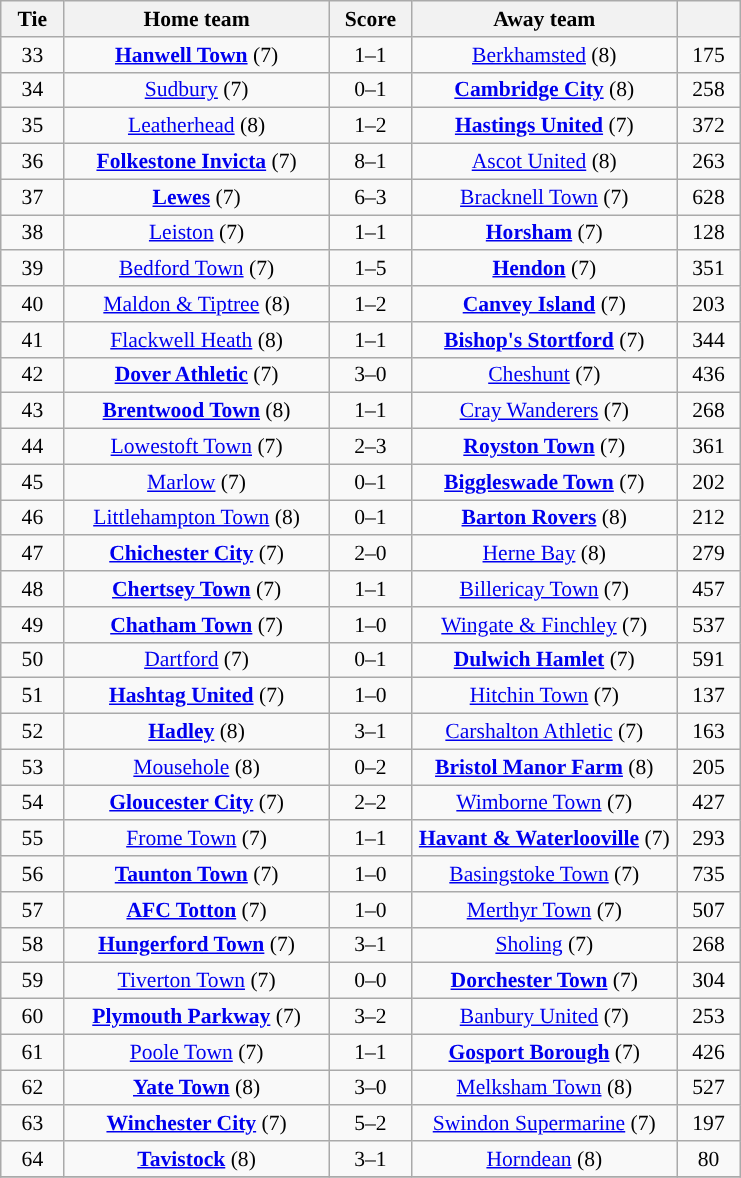<table class="wikitable" style="text-align:center; font-size:90%">
<tr>
<th scope="col" style="width:  8.43%;">Tie</th>
<th scope="col" style="width: 35.29%;">Home team</th>
<th scope="col" style="width: 11.00%;">Score</th>
<th scope="col" style="width: 35.29%;">Away team</th>
<th scope="col" style="width:  8.43%;"></th>
</tr>
<tr>
<td>33</td>
<td><strong><a href='#'>Hanwell Town</a></strong> (7)</td>
<td>1–1 </td>
<td><a href='#'>Berkhamsted</a> (8)</td>
<td>175</td>
</tr>
<tr>
<td>34</td>
<td><a href='#'>Sudbury</a> (7)</td>
<td>0–1</td>
<td><strong><a href='#'>Cambridge City</a></strong> (8)</td>
<td>258</td>
</tr>
<tr>
<td>35</td>
<td><a href='#'>Leatherhead</a> (8)</td>
<td>1–2</td>
<td><strong><a href='#'>Hastings United</a></strong> (7)</td>
<td>372</td>
</tr>
<tr>
<td>36</td>
<td><strong><a href='#'>Folkestone Invicta</a></strong> (7)</td>
<td>8–1</td>
<td><a href='#'>Ascot United</a> (8)</td>
<td>263</td>
</tr>
<tr>
<td>37</td>
<td><strong><a href='#'>Lewes</a></strong> (7)</td>
<td>6–3</td>
<td><a href='#'>Bracknell Town</a> (7)</td>
<td>628</td>
</tr>
<tr>
<td>38</td>
<td><a href='#'>Leiston</a> (7)</td>
<td>1–1 </td>
<td><strong><a href='#'>Horsham</a></strong> (7)</td>
<td>128</td>
</tr>
<tr>
<td>39</td>
<td><a href='#'>Bedford Town</a> (7)</td>
<td>1–5</td>
<td><strong><a href='#'>Hendon</a></strong> (7)</td>
<td>351</td>
</tr>
<tr>
<td>40</td>
<td><a href='#'>Maldon & Tiptree</a> (8)</td>
<td>1–2</td>
<td><strong><a href='#'>Canvey Island</a></strong> (7)</td>
<td>203</td>
</tr>
<tr>
<td>41</td>
<td><a href='#'>Flackwell Heath</a> (8)</td>
<td>1–1 </td>
<td><strong><a href='#'>Bishop's Stortford</a></strong> (7)</td>
<td>344</td>
</tr>
<tr>
<td>42</td>
<td><strong><a href='#'>Dover Athletic</a></strong> (7)</td>
<td>3–0</td>
<td><a href='#'>Cheshunt</a> (7)</td>
<td>436</td>
</tr>
<tr>
<td>43</td>
<td><strong><a href='#'>Brentwood Town</a></strong> (8)</td>
<td>1–1 </td>
<td><a href='#'>Cray Wanderers</a> (7)</td>
<td>268</td>
</tr>
<tr>
<td>44</td>
<td><a href='#'>Lowestoft Town</a> (7)</td>
<td>2–3</td>
<td><strong><a href='#'>Royston Town</a></strong> (7)</td>
<td>361</td>
</tr>
<tr>
<td>45</td>
<td><a href='#'>Marlow</a> (7)</td>
<td>0–1</td>
<td><strong><a href='#'>Biggleswade Town</a></strong> (7)</td>
<td>202</td>
</tr>
<tr>
<td>46</td>
<td><a href='#'>Littlehampton Town</a> (8)</td>
<td>0–1</td>
<td><strong><a href='#'>Barton Rovers</a></strong> (8)</td>
<td>212</td>
</tr>
<tr>
<td>47</td>
<td><strong><a href='#'>Chichester City</a></strong> (7)</td>
<td>2–0</td>
<td><a href='#'>Herne Bay</a> (8)</td>
<td>279</td>
</tr>
<tr>
<td>48</td>
<td><strong><a href='#'>Chertsey Town</a></strong> (7)</td>
<td>1–1 </td>
<td><a href='#'>Billericay Town</a> (7)</td>
<td>457</td>
</tr>
<tr>
<td>49</td>
<td><strong><a href='#'>Chatham Town</a></strong> (7)</td>
<td>1–0</td>
<td><a href='#'>Wingate & Finchley</a> (7)</td>
<td>537</td>
</tr>
<tr>
<td>50</td>
<td><a href='#'>Dartford</a> (7)</td>
<td>0–1</td>
<td><strong><a href='#'>Dulwich Hamlet</a></strong> (7)</td>
<td>591</td>
</tr>
<tr>
<td>51</td>
<td><strong><a href='#'>Hashtag United</a></strong> (7)</td>
<td>1–0</td>
<td><a href='#'>Hitchin Town</a> (7)</td>
<td>137</td>
</tr>
<tr>
<td>52</td>
<td><strong><a href='#'>Hadley</a></strong> (8)</td>
<td>3–1</td>
<td><a href='#'>Carshalton Athletic</a> (7)</td>
<td>163</td>
</tr>
<tr>
<td>53</td>
<td><a href='#'>Mousehole</a> (8)</td>
<td>0–2</td>
<td><strong><a href='#'>Bristol Manor Farm</a></strong> (8)</td>
<td>205</td>
</tr>
<tr>
<td>54</td>
<td><strong><a href='#'>Gloucester City</a></strong> (7)</td>
<td>2–2 </td>
<td><a href='#'>Wimborne Town</a> (7)</td>
<td>427</td>
</tr>
<tr>
<td>55</td>
<td><a href='#'>Frome Town</a> (7)</td>
<td>1–1 </td>
<td><strong><a href='#'>Havant & Waterlooville</a></strong> (7)</td>
<td>293</td>
</tr>
<tr>
<td>56</td>
<td><strong><a href='#'>Taunton Town</a></strong> (7)</td>
<td>1–0</td>
<td><a href='#'>Basingstoke Town</a> (7)</td>
<td>735</td>
</tr>
<tr>
<td>57</td>
<td><strong><a href='#'>AFC Totton</a></strong> (7)</td>
<td>1–0</td>
<td><a href='#'>Merthyr Town</a> (7)</td>
<td>507</td>
</tr>
<tr>
<td>58</td>
<td><strong><a href='#'>Hungerford Town</a></strong> (7)</td>
<td>3–1</td>
<td><a href='#'>Sholing</a> (7)</td>
<td>268</td>
</tr>
<tr>
<td>59</td>
<td><a href='#'>Tiverton Town</a> (7)</td>
<td>0–0 </td>
<td><strong><a href='#'>Dorchester Town</a></strong> (7)</td>
<td>304</td>
</tr>
<tr>
<td>60</td>
<td><strong><a href='#'>Plymouth Parkway</a></strong> (7)</td>
<td>3–2</td>
<td><a href='#'>Banbury United</a> (7)</td>
<td>253</td>
</tr>
<tr>
<td>61</td>
<td><a href='#'>Poole Town</a> (7)</td>
<td>1–1 </td>
<td><strong><a href='#'>Gosport Borough</a></strong> (7)</td>
<td>426</td>
</tr>
<tr>
<td>62</td>
<td><strong><a href='#'>Yate Town</a></strong> (8)</td>
<td>3–0</td>
<td><a href='#'>Melksham Town</a> (8)</td>
<td>527</td>
</tr>
<tr>
<td>63</td>
<td><strong><a href='#'>Winchester City</a></strong> (7)</td>
<td>5–2</td>
<td><a href='#'>Swindon Supermarine</a> (7)</td>
<td>197</td>
</tr>
<tr>
<td>64</td>
<td><strong><a href='#'>Tavistock</a></strong> (8)</td>
<td>3–1</td>
<td><a href='#'>Horndean</a> (8)</td>
<td>80</td>
</tr>
<tr>
</tr>
</table>
